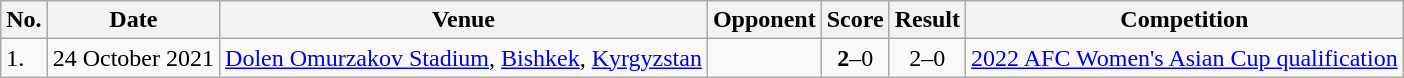<table class="wikitable">
<tr>
<th>No.</th>
<th>Date</th>
<th>Venue</th>
<th>Opponent</th>
<th>Score</th>
<th>Result</th>
<th>Competition</th>
</tr>
<tr>
<td>1.</td>
<td>24 October 2021</td>
<td><a href='#'>Dolen Omurzakov Stadium</a>, <a href='#'>Bishkek</a>, <a href='#'>Kyrgyzstan</a></td>
<td></td>
<td align=center><strong>2</strong>–0</td>
<td align=center>2–0</td>
<td><a href='#'>2022 AFC Women's Asian Cup qualification</a></td>
</tr>
</table>
